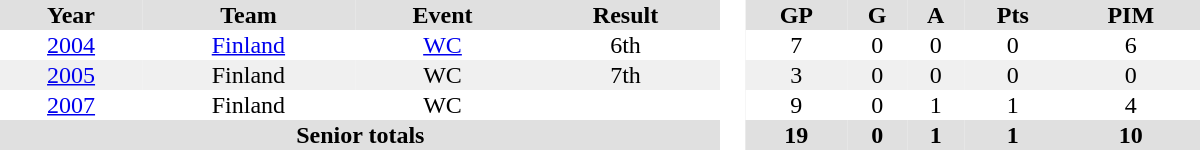<table border="0" cellpadding="1" cellspacing="0" style="text-align:center; width:50em">
<tr ALIGN="center" bgcolor="#e0e0e0">
<th>Year</th>
<th>Team</th>
<th>Event</th>
<th>Result</th>
<th rowspan="99" bgcolor="#ffffff"> </th>
<th>GP</th>
<th>G</th>
<th>A</th>
<th>Pts</th>
<th>PIM</th>
</tr>
<tr>
<td><a href='#'>2004</a></td>
<td><a href='#'>Finland</a></td>
<td><a href='#'>WC</a></td>
<td>6th</td>
<td>7</td>
<td>0</td>
<td>0</td>
<td>0</td>
<td>6</td>
</tr>
<tr bgcolor="#f0f0f0">
<td><a href='#'>2005</a></td>
<td>Finland</td>
<td>WC</td>
<td>7th</td>
<td>3</td>
<td>0</td>
<td>0</td>
<td>0</td>
<td>0</td>
</tr>
<tr>
<td><a href='#'>2007</a></td>
<td>Finland</td>
<td>WC</td>
<td></td>
<td>9</td>
<td>0</td>
<td>1</td>
<td>1</td>
<td>4</td>
</tr>
<tr bgcolor="#e0e0e0">
<th colspan="4">Senior totals</th>
<th>19</th>
<th>0</th>
<th>1</th>
<th>1</th>
<th>10</th>
</tr>
</table>
